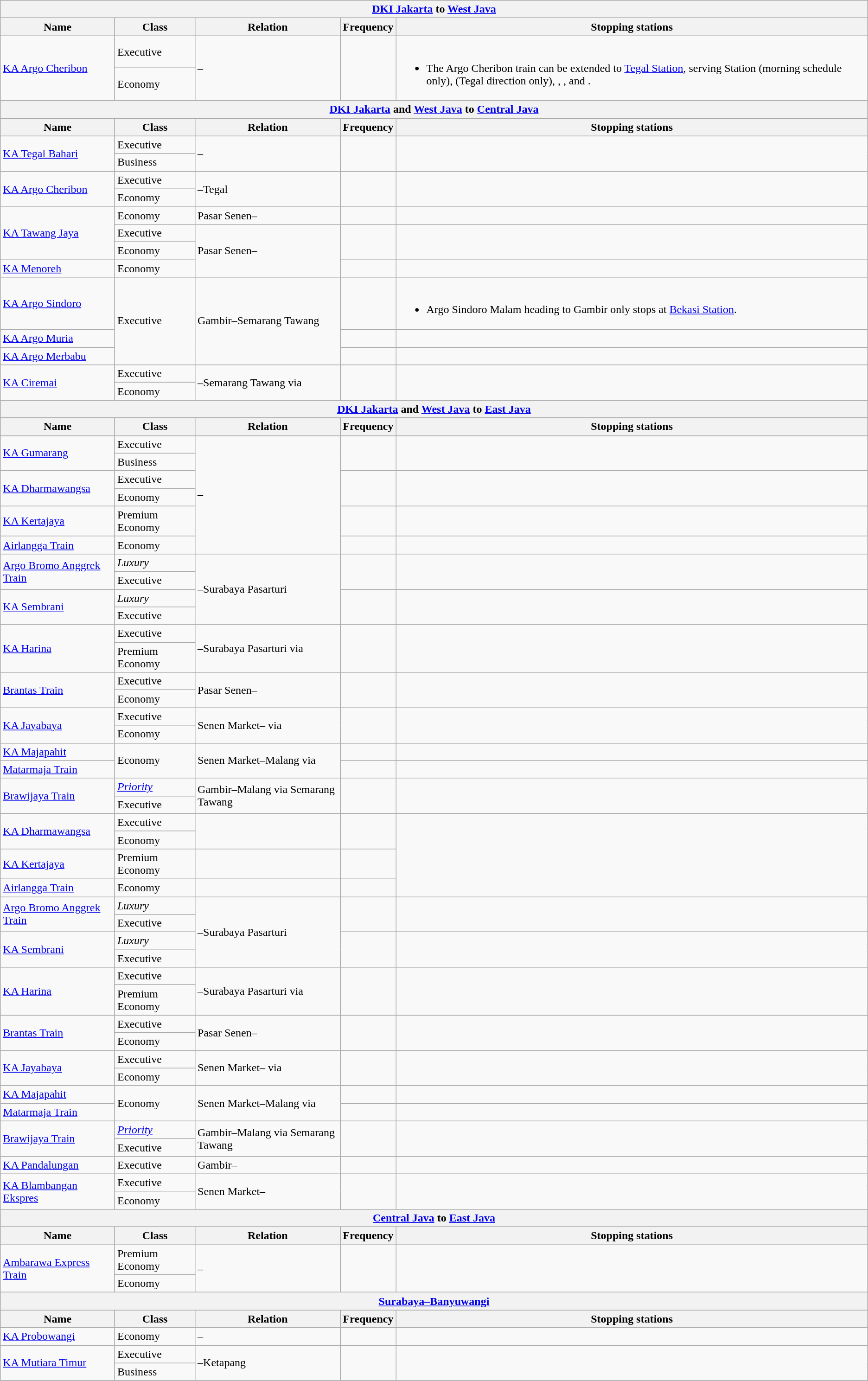<table class="wikitable">
<tr>
<th colspan="5"><a href='#'>DKI Jakarta</a> to <a href='#'>West Java</a></th>
</tr>
<tr>
<th>Name</th>
<th>Class</th>
<th>Relation</th>
<th>Frequency</th>
<th>Stopping stations</th>
</tr>
<tr>
<td rowspan="2"><a href='#'>KA Argo Cheribon</a></td>
<td>Executive</td>
<td rowspan="2">–</td>
<td rowspan=2></td>
<td rowspan="2"><br><ul><li>The Argo Cheribon train can be extended to <a href='#'>Tegal Station</a>, serving  Station (morning schedule only),  (Tegal direction only), , , and .</li></ul></td>
</tr>
<tr>
<td>Economy</td>
</tr>
<tr>
<th colspan="5"><a href='#'>DKI Jakarta</a> and <a href='#'>West Java</a> to <a href='#'>Central Java</a></th>
</tr>
<tr>
<th>Name</th>
<th>Class</th>
<th>Relation</th>
<th>Frequency</th>
<th>Stopping stations</th>
</tr>
<tr>
<td rowspan=2><a href='#'>KA Tegal Bahari</a></td>
<td>Executive</td>
<td rowspan=2>–</td>
<td rowspan=2></td>
<td rowspan=2></td>
</tr>
<tr>
<td>Business</td>
</tr>
<tr>
<td rowspan="2"><a href='#'>KA Argo Cheribon</a></td>
<td>Executive</td>
<td rowspan="2">–Tegal</td>
<td rowspan=2></td>
<td rowspan="2"></td>
</tr>
<tr>
<td>Economy</td>
</tr>
<tr>
<td rowspan=3><a href='#'>KA Tawang Jaya</a></td>
<td>Economy</td>
<td>Pasar Senen–</td>
<td></td>
<td></td>
</tr>
<tr>
<td>Executive</td>
<td rowspan=3>Pasar Senen–</td>
<td rowspan=2></td>
<td rowspan=2></td>
</tr>
<tr>
<td>Economy</td>
</tr>
<tr>
<td><a href='#'>KA Menoreh</a></td>
<td>Economy</td>
<td></td>
<td></td>
</tr>
<tr>
<td><a href='#'>KA Argo Sindoro</a></td>
<td rowspan=3>Executive</td>
<td rowspan="3">Gambir–Semarang Tawang</td>
<td></td>
<td><br><ul><li>Argo Sindoro Malam heading to Gambir only stops at <a href='#'>Bekasi Station</a>.</li></ul></td>
</tr>
<tr>
<td><a href='#'>KA Argo Muria</a></td>
<td></td>
<td></td>
</tr>
<tr>
<td><a href='#'>KA Argo Merbabu</a></td>
<td></td>
<td></td>
</tr>
<tr>
<td rowspan=2><a href='#'>KA Ciremai</a></td>
<td>Executive</td>
<td rowspan=2>–Semarang Tawang via </td>
<td rowspan=2></td>
<td rowspan=2></td>
</tr>
<tr>
<td>Economy</td>
</tr>
<tr>
<th colspan="5"><a href='#'>DKI Jakarta</a> and <a href='#'>West Java</a> to <a href='#'>East Java</a></th>
</tr>
<tr>
<th>Name</th>
<th>Class</th>
<th>Relation</th>
<th>Frequency</th>
<th>Stopping stations</th>
</tr>
<tr>
<td rowspan=2><a href='#'>KA Gumarang</a></td>
<td>Executive</td>
<td rowspan=6>–</td>
<td rowspan=2></td>
<td rowspan=2></td>
</tr>
<tr>
<td>Business</td>
</tr>
<tr>
<td rowspan=2><a href='#'>KA Dharmawangsa</a></td>
<td>Executive</td>
<td rowspan=2></td>
<td rowspan=2></td>
</tr>
<tr>
<td>Economy</td>
</tr>
<tr>
<td><a href='#'>KA Kertajaya</a></td>
<td>Premium Economy</td>
<td></td>
<td></td>
</tr>
<tr>
<td><a href='#'>Airlangga Train</a></td>
<td>Economy</td>
<td></td>
<td></td>
</tr>
<tr>
<td rowspan=2><a href='#'>Argo Bromo Anggrek Train</a></td>
<td><em>Luxury</em></td>
<td rowspan=4>–Surabaya Pasarturi</td>
<td rowspan=2></td>
<td rowspan=2></td>
</tr>
<tr>
<td>Executive</td>
</tr>
<tr>
<td rowspan=2><a href='#'>KA Sembrani</a></td>
<td><em>Luxury</em></td>
<td rowspan=2></td>
<td rowspan=2></td>
</tr>
<tr>
<td>Executive</td>
</tr>
<tr>
<td rowspan=2><a href='#'>KA Harina</a></td>
<td>Executive</td>
<td rowspan=2>–Surabaya Pasarturi via </td>
<td rowspan=2></td>
<td rowspan=2></td>
</tr>
<tr>
<td>Premium Economy</td>
</tr>
<tr>
<td rowspan=2><a href='#'>Brantas Train</a></td>
<td>Executive</td>
<td rowspan=2>Pasar Senen–</td>
<td rowspan=2></td>
<td rowspan=2></td>
</tr>
<tr>
<td>Economy</td>
</tr>
<tr>
<td rowspan=2><a href='#'>KA Jayabaya</a></td>
<td>Executive</td>
<td rowspan=2>Senen Market– via </td>
<td rowspan=2></td>
<td rowspan=2></td>
</tr>
<tr>
<td>Economy</td>
</tr>
<tr>
<td><a href='#'>KA Majapahit</a></td>
<td rowspan=2>Economy</td>
<td rowspan=2>Senen Market–Malang via </td>
<td></td>
<td></td>
</tr>
<tr>
<td><a href='#'>Matarmaja Train</a></td>
<td></td>
<td></td>
</tr>
<tr>
<td rowspan=2><a href='#'>Brawijaya Train</a></td>
<td><em><a href='#'>Priority</a></em></td>
<td rowspan=2>Gambir–Malang via Semarang Tawang</td>
<td rowspan=2></td>
<td rowspan=2></td>
</tr>
<tr>
<td>Executive</td>
</tr>
<tr>
<td rowspan=2><a href='#'>KA Dharmawangsa</a></td>
<td>Executive</td>
<td rowspan=2></td>
<td rowspan=2></td>
</tr>
<tr>
<td>Economy</td>
</tr>
<tr>
<td><a href='#'>KA Kertajaya</a></td>
<td>Premium Economy</td>
<td></td>
<td></td>
</tr>
<tr>
<td><a href='#'>Airlangga Train</a></td>
<td>Economy</td>
<td></td>
<td></td>
</tr>
<tr>
<td rowspan=2><a href='#'>Argo Bromo Anggrek Train</a></td>
<td><em>Luxury</em></td>
<td rowspan=4>–Surabaya Pasarturi</td>
<td rowspan=2></td>
<td rowspan=2></td>
</tr>
<tr>
<td>Executive</td>
</tr>
<tr>
<td rowspan=2><a href='#'>KA Sembrani</a></td>
<td><em>Luxury</em></td>
<td rowspan=2></td>
<td rowspan=2></td>
</tr>
<tr>
<td>Executive</td>
</tr>
<tr>
<td rowspan=2><a href='#'>KA Harina</a></td>
<td>Executive</td>
<td rowspan=2>–Surabaya Pasarturi via </td>
<td rowspan=2></td>
<td rowspan=2></td>
</tr>
<tr>
<td>Premium Economy</td>
</tr>
<tr>
<td rowspan=2><a href='#'>Brantas Train</a></td>
<td>Executive</td>
<td rowspan=2>Pasar Senen–</td>
<td rowspan=2></td>
<td rowspan=2></td>
</tr>
<tr>
<td>Economy</td>
</tr>
<tr>
<td rowspan=2><a href='#'>KA Jayabaya</a></td>
<td>Executive</td>
<td rowspan=2>Senen Market– via </td>
<td rowspan=2></td>
<td rowspan=2></td>
</tr>
<tr>
<td>Economy</td>
</tr>
<tr>
<td><a href='#'>KA Majapahit</a></td>
<td rowspan=2>Economy</td>
<td rowspan=2>Senen Market–Malang via </td>
<td></td>
<td></td>
</tr>
<tr>
<td><a href='#'>Matarmaja Train</a></td>
<td></td>
<td></td>
</tr>
<tr>
<td rowspan=2><a href='#'>Brawijaya Train</a></td>
<td><em><a href='#'>Priority</a></em></td>
<td rowspan=2>Gambir–Malang via Semarang Tawang</td>
<td rowspan=2></td>
<td rowspan=2></td>
</tr>
<tr>
<td>Executive</td>
</tr>
<tr>
<td><a href='#'>KA Pandalungan</a></td>
<td>Executive</td>
<td>Gambir–</td>
<td></td>
<td></td>
</tr>
<tr>
<td rowspan=2><a href='#'>KA Blambangan Ekspres</a></td>
<td>Executive</td>
<td rowspan=2>Senen Market–</td>
<td rowspan=2></td>
<td rowspan=2></td>
</tr>
<tr>
<td>Economy</td>
</tr>
<tr>
<th colspan="5"><a href='#'>Central Java</a> to <a href='#'>East Java</a></th>
</tr>
<tr>
<th>Name</th>
<th>Class</th>
<th>Relation</th>
<th>Frequency</th>
<th>Stopping stations</th>
</tr>
<tr>
<td rowspan=2><a href='#'>Ambarawa Express Train</a></td>
<td>Premium Economy</td>
<td rowspan=2>–</td>
<td rowspan=2></td>
<td rowspan=2></td>
</tr>
<tr>
<td>Economy</td>
</tr>
<tr>
<th colspan="5"><a href='#'>Surabaya–Banyuwangi</a></th>
</tr>
<tr>
<th>Name</th>
<th>Class</th>
<th>Relation</th>
<th>Frequency</th>
<th>Stopping stations</th>
</tr>
<tr>
<td><a href='#'>KA Probowangi</a></td>
<td>Economy</td>
<td>–</td>
<td></td>
<td></td>
</tr>
<tr>
<td rowspan="2"><a href='#'>KA Mutiara Timur</a></td>
<td>Executive</td>
<td rowspan="2">–Ketapang</td>
<td rowspan=2></td>
<td rowspan="2"></td>
</tr>
<tr>
<td>Business</td>
</tr>
</table>
